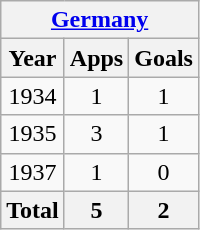<table class="wikitable" style="text-align:center">
<tr>
<th colspan=3><a href='#'>Germany</a></th>
</tr>
<tr>
<th>Year</th>
<th>Apps</th>
<th>Goals</th>
</tr>
<tr>
<td>1934</td>
<td>1</td>
<td>1</td>
</tr>
<tr>
<td>1935</td>
<td>3</td>
<td>1</td>
</tr>
<tr>
<td>1937</td>
<td>1</td>
<td>0</td>
</tr>
<tr>
<th>Total</th>
<th>5</th>
<th>2</th>
</tr>
</table>
